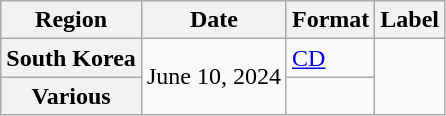<table class="wikitable plainrowheaders">
<tr>
<th scope="col">Region</th>
<th scope="col">Date</th>
<th scope="col">Format</th>
<th scope="col">Label</th>
</tr>
<tr>
<th scope="row">South Korea</th>
<td rowspan="2">June 10, 2024</td>
<td><a href='#'>CD</a></td>
<td rowspan="2"></td>
</tr>
<tr>
<th scope="row">Various </th>
<td></td>
</tr>
</table>
